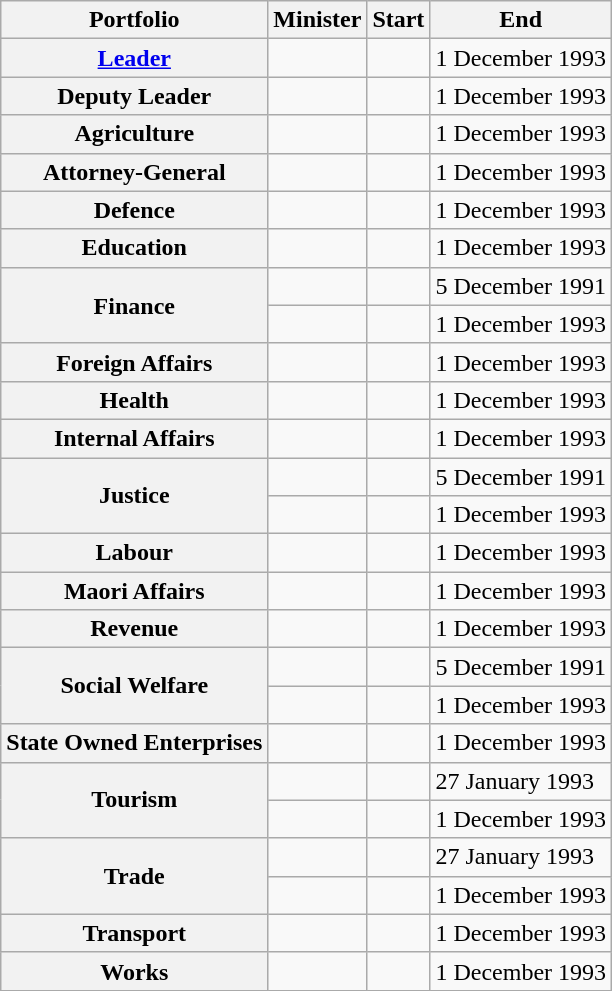<table class="sortable wikitable">
<tr>
<th scope="col">Portfolio</th>
<th scope="col">Minister</th>
<th scope="col">Start</th>
<th scope="col">End</th>
</tr>
<tr>
<th scope="row"><a href='#'>Leader</a></th>
<td></td>
<td></td>
<td>1 December 1993</td>
</tr>
<tr>
<th scope="row">Deputy Leader</th>
<td></td>
<td></td>
<td>1 December 1993</td>
</tr>
<tr>
<th scope="row">Agriculture</th>
<td></td>
<td></td>
<td>1 December 1993</td>
</tr>
<tr>
<th scope="row">Attorney-General</th>
<td></td>
<td></td>
<td>1 December 1993</td>
</tr>
<tr>
<th scope="row">Defence</th>
<td></td>
<td></td>
<td>1 December 1993</td>
</tr>
<tr>
<th scope="row">Education</th>
<td></td>
<td></td>
<td>1 December 1993</td>
</tr>
<tr>
<th rowspan="2" scope="row">Finance</th>
<td></td>
<td></td>
<td>5 December 1991</td>
</tr>
<tr>
<td></td>
<td></td>
<td>1 December 1993</td>
</tr>
<tr>
<th scope="row">Foreign Affairs</th>
<td></td>
<td></td>
<td>1 December 1993</td>
</tr>
<tr>
<th scope="row">Health</th>
<td></td>
<td></td>
<td>1 December 1993</td>
</tr>
<tr>
<th scope="row">Internal Affairs</th>
<td></td>
<td></td>
<td>1 December 1993</td>
</tr>
<tr>
<th rowspan="2" scope="row">Justice</th>
<td></td>
<td></td>
<td>5 December 1991</td>
</tr>
<tr>
<td></td>
<td></td>
<td>1 December 1993</td>
</tr>
<tr>
<th scope="row">Labour</th>
<td></td>
<td></td>
<td>1 December 1993</td>
</tr>
<tr>
<th scope="row">Maori Affairs</th>
<td></td>
<td></td>
<td>1 December 1993</td>
</tr>
<tr>
<th scope="row">Revenue</th>
<td></td>
<td></td>
<td>1 December 1993</td>
</tr>
<tr>
<th rowspan="2" scope="row">Social Welfare</th>
<td></td>
<td></td>
<td>5 December 1991</td>
</tr>
<tr>
<td></td>
<td></td>
<td>1 December 1993</td>
</tr>
<tr>
<th scope="row">State Owned Enterprises</th>
<td></td>
<td></td>
<td>1 December 1993</td>
</tr>
<tr>
<th rowspan="2" scope="row">Tourism</th>
<td></td>
<td></td>
<td>27 January 1993</td>
</tr>
<tr>
<td></td>
<td></td>
<td>1 December 1993</td>
</tr>
<tr>
<th rowspan="2" scope="row">Trade</th>
<td></td>
<td></td>
<td>27 January 1993</td>
</tr>
<tr>
<td></td>
<td></td>
<td>1 December 1993</td>
</tr>
<tr>
<th scope="row">Transport</th>
<td></td>
<td></td>
<td>1 December 1993</td>
</tr>
<tr>
<th scope="row">Works</th>
<td></td>
<td></td>
<td>1 December 1993</td>
</tr>
<tr>
</tr>
</table>
